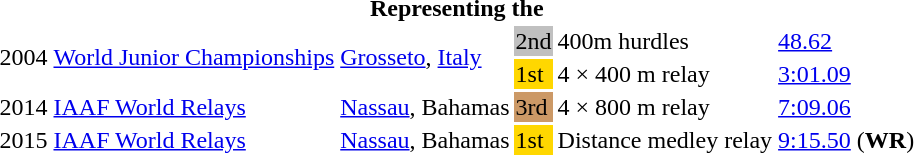<table>
<tr>
<th colspan="6">Representing the </th>
</tr>
<tr>
<td rowspan=2>2004</td>
<td rowspan=2><a href='#'>World Junior Championships</a></td>
<td rowspan=2><a href='#'>Grosseto</a>, <a href='#'>Italy</a></td>
<td bgcolor=silver>2nd</td>
<td>400m hurdles</td>
<td><a href='#'>48.62</a></td>
</tr>
<tr>
<td bgcolor=gold>1st</td>
<td>4 × 400 m relay</td>
<td><a href='#'>3:01.09</a></td>
</tr>
<tr>
<td>2014</td>
<td><a href='#'>IAAF World Relays</a></td>
<td><a href='#'>Nassau</a>, Bahamas</td>
<td style="background:#c96;">3rd</td>
<td>4 × 800 m relay</td>
<td><a href='#'>7:09.06</a></td>
</tr>
<tr>
<td>2015</td>
<td><a href='#'>IAAF World Relays</a></td>
<td><a href='#'>Nassau</a>, Bahamas</td>
<td bgcolor="gold">1st</td>
<td>Distance medley relay</td>
<td><a href='#'>9:15.50</a> (<strong>WR</strong>)</td>
</tr>
</table>
